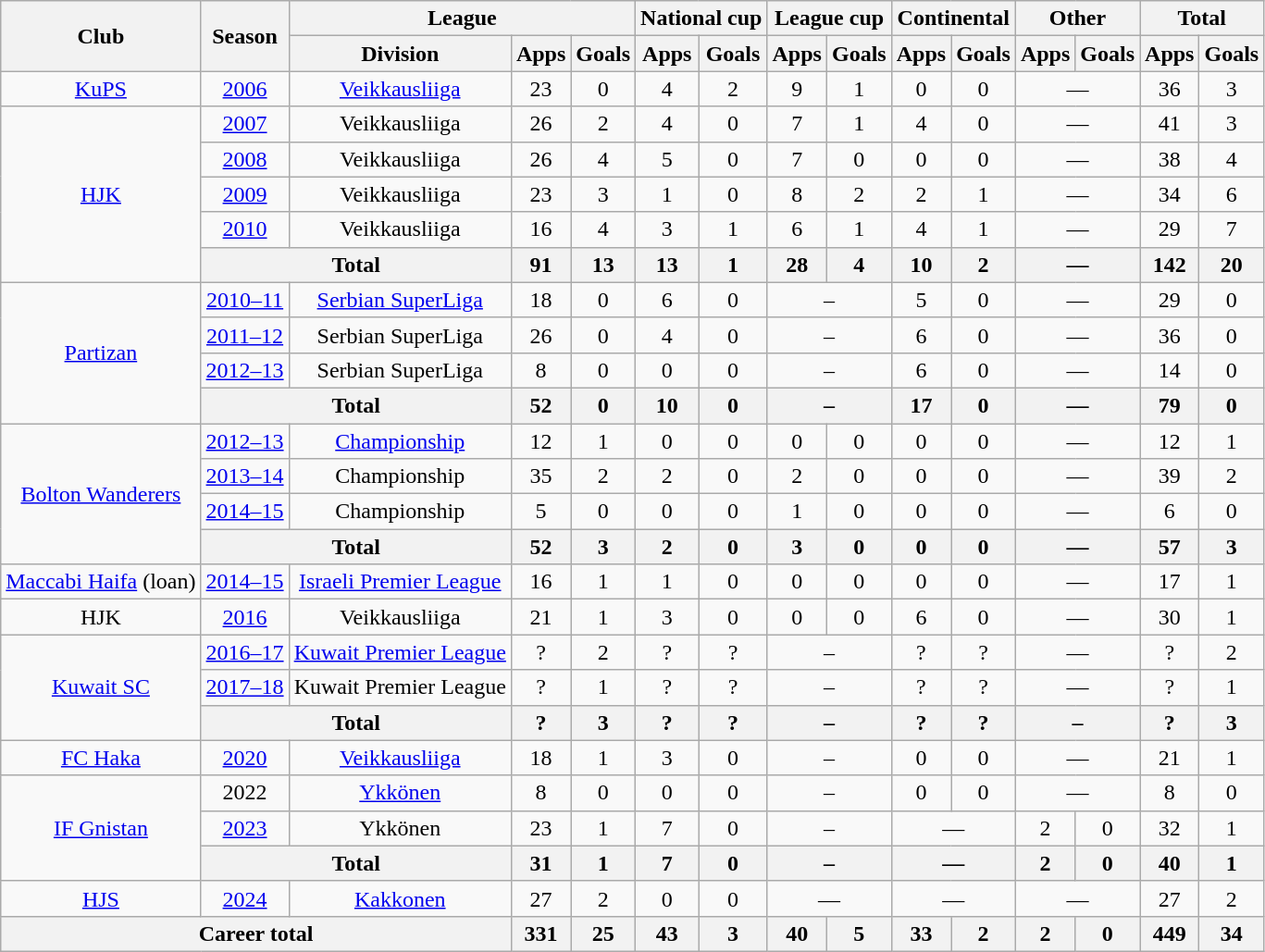<table class="wikitable" style="text-align:center">
<tr>
<th rowspan="2">Club</th>
<th rowspan="2">Season</th>
<th colspan="3">League</th>
<th colspan="2">National cup</th>
<th colspan="2">League cup</th>
<th colspan="2">Continental</th>
<th colspan="2">Other</th>
<th colspan="2">Total</th>
</tr>
<tr>
<th>Division</th>
<th>Apps</th>
<th>Goals</th>
<th>Apps</th>
<th>Goals</th>
<th>Apps</th>
<th>Goals</th>
<th>Apps</th>
<th>Goals</th>
<th>Apps</th>
<th>Goals</th>
<th>Apps</th>
<th>Goals</th>
</tr>
<tr>
<td><a href='#'>KuPS</a></td>
<td><a href='#'>2006</a></td>
<td><a href='#'>Veikkausliiga</a></td>
<td>23</td>
<td>0</td>
<td>4</td>
<td>2</td>
<td>9</td>
<td>1</td>
<td>0</td>
<td>0</td>
<td colspan="2">—</td>
<td>36</td>
<td>3</td>
</tr>
<tr>
<td rowspan="5"><a href='#'>HJK</a></td>
<td><a href='#'>2007</a></td>
<td>Veikkausliiga</td>
<td>26</td>
<td>2</td>
<td>4</td>
<td>0</td>
<td>7</td>
<td>1</td>
<td>4</td>
<td>0</td>
<td colspan="2">—</td>
<td>41</td>
<td>3</td>
</tr>
<tr>
<td><a href='#'>2008</a></td>
<td>Veikkausliiga</td>
<td>26</td>
<td>4</td>
<td>5</td>
<td>0</td>
<td>7</td>
<td>0</td>
<td>0</td>
<td>0</td>
<td colspan="2">—</td>
<td>38</td>
<td>4</td>
</tr>
<tr>
<td><a href='#'>2009</a></td>
<td>Veikkausliiga</td>
<td>23</td>
<td>3</td>
<td>1</td>
<td>0</td>
<td>8</td>
<td>2</td>
<td>2</td>
<td>1</td>
<td colspan="2">—</td>
<td>34</td>
<td>6</td>
</tr>
<tr>
<td><a href='#'>2010</a></td>
<td>Veikkausliiga</td>
<td>16</td>
<td>4</td>
<td>3</td>
<td>1</td>
<td>6</td>
<td>1</td>
<td>4</td>
<td>1</td>
<td colspan="2">—</td>
<td>29</td>
<td>7</td>
</tr>
<tr>
<th colspan="2">Total</th>
<th>91</th>
<th>13</th>
<th>13</th>
<th>1</th>
<th>28</th>
<th>4</th>
<th>10</th>
<th>2</th>
<th colspan="2">—</th>
<th>142</th>
<th>20</th>
</tr>
<tr>
<td rowspan="4"><a href='#'>Partizan</a></td>
<td><a href='#'>2010–11</a></td>
<td><a href='#'>Serbian SuperLiga</a></td>
<td>18</td>
<td>0</td>
<td>6</td>
<td>0</td>
<td colspan="2">–</td>
<td>5</td>
<td>0</td>
<td colspan="2">—</td>
<td>29</td>
<td>0</td>
</tr>
<tr>
<td><a href='#'>2011–12</a></td>
<td>Serbian SuperLiga</td>
<td>26</td>
<td>0</td>
<td>4</td>
<td>0</td>
<td colspan="2">–</td>
<td>6</td>
<td>0</td>
<td colspan="2">—</td>
<td>36</td>
<td>0</td>
</tr>
<tr>
<td><a href='#'>2012–13</a></td>
<td>Serbian SuperLiga</td>
<td>8</td>
<td>0</td>
<td>0</td>
<td>0</td>
<td colspan="2">–</td>
<td>6</td>
<td>0</td>
<td colspan="2">—</td>
<td>14</td>
<td>0</td>
</tr>
<tr>
<th colspan="2">Total</th>
<th>52</th>
<th>0</th>
<th>10</th>
<th>0</th>
<th colspan="2">–</th>
<th>17</th>
<th>0</th>
<th colspan="2">—</th>
<th>79</th>
<th>0</th>
</tr>
<tr>
<td rowspan="4"><a href='#'>Bolton Wanderers</a></td>
<td><a href='#'>2012–13</a></td>
<td><a href='#'>Championship</a></td>
<td>12</td>
<td>1</td>
<td>0</td>
<td>0</td>
<td>0</td>
<td>0</td>
<td>0</td>
<td>0</td>
<td colspan="2">—</td>
<td>12</td>
<td>1</td>
</tr>
<tr>
<td><a href='#'>2013–14</a></td>
<td>Championship</td>
<td>35</td>
<td>2</td>
<td>2</td>
<td>0</td>
<td>2</td>
<td>0</td>
<td>0</td>
<td>0</td>
<td colspan="2">—</td>
<td>39</td>
<td>2</td>
</tr>
<tr>
<td><a href='#'>2014–15</a></td>
<td>Championship</td>
<td>5</td>
<td>0</td>
<td>0</td>
<td>0</td>
<td>1</td>
<td>0</td>
<td>0</td>
<td>0</td>
<td colspan="2">—</td>
<td>6</td>
<td>0</td>
</tr>
<tr>
<th colspan="2">Total</th>
<th>52</th>
<th>3</th>
<th>2</th>
<th>0</th>
<th>3</th>
<th>0</th>
<th>0</th>
<th>0</th>
<th colspan="2">—</th>
<th>57</th>
<th>3</th>
</tr>
<tr>
<td><a href='#'>Maccabi Haifa</a> (loan)</td>
<td><a href='#'>2014–15</a></td>
<td><a href='#'>Israeli Premier League</a></td>
<td>16</td>
<td>1</td>
<td>1</td>
<td>0</td>
<td>0</td>
<td>0</td>
<td>0</td>
<td>0</td>
<td colspan="2">—</td>
<td>17</td>
<td>1</td>
</tr>
<tr>
<td>HJK</td>
<td><a href='#'>2016</a></td>
<td>Veikkausliiga</td>
<td>21</td>
<td>1</td>
<td>3</td>
<td>0</td>
<td>0</td>
<td>0</td>
<td>6</td>
<td>0</td>
<td colspan="2">—</td>
<td>30</td>
<td>1</td>
</tr>
<tr>
<td rowspan="3"><a href='#'>Kuwait SC</a></td>
<td><a href='#'>2016–17</a></td>
<td><a href='#'>Kuwait Premier League</a></td>
<td>?</td>
<td>2</td>
<td>?</td>
<td>?</td>
<td colspan="2">–</td>
<td>?</td>
<td>?</td>
<td colspan="2">—</td>
<td>?</td>
<td>2</td>
</tr>
<tr>
<td><a href='#'>2017–18</a></td>
<td>Kuwait Premier League</td>
<td>?</td>
<td>1</td>
<td>?</td>
<td>?</td>
<td colspan="2">–</td>
<td>?</td>
<td>?</td>
<td colspan="2">—</td>
<td>?</td>
<td>1</td>
</tr>
<tr>
<th colspan="2">Total</th>
<th>?</th>
<th>3</th>
<th>?</th>
<th>?</th>
<th colspan="2">–</th>
<th>?</th>
<th>?</th>
<th colspan="2">–</th>
<th>?</th>
<th>3</th>
</tr>
<tr>
<td><a href='#'>FC Haka</a></td>
<td><a href='#'>2020</a></td>
<td><a href='#'>Veikkausliiga</a></td>
<td>18</td>
<td>1</td>
<td>3</td>
<td>0</td>
<td colspan="2">–</td>
<td>0</td>
<td>0</td>
<td colspan="2">—</td>
<td>21</td>
<td>1</td>
</tr>
<tr>
<td rowspan="3"><a href='#'>IF Gnistan</a></td>
<td>2022</td>
<td><a href='#'>Ykkönen</a></td>
<td>8</td>
<td>0</td>
<td>0</td>
<td>0</td>
<td colspan="2">–</td>
<td>0</td>
<td>0</td>
<td colspan="2">—</td>
<td>8</td>
<td>0</td>
</tr>
<tr>
<td><a href='#'>2023</a></td>
<td>Ykkönen</td>
<td>23</td>
<td>1</td>
<td>7</td>
<td>0</td>
<td colspan="2">–</td>
<td colspan="2">—</td>
<td>2</td>
<td>0</td>
<td>32</td>
<td>1</td>
</tr>
<tr>
<th colspan="2">Total</th>
<th>31</th>
<th>1</th>
<th>7</th>
<th>0</th>
<th colspan="2">–</th>
<th colspan="2">—</th>
<th>2</th>
<th>0</th>
<th>40</th>
<th>1</th>
</tr>
<tr>
<td><a href='#'>HJS</a></td>
<td><a href='#'>2024</a></td>
<td><a href='#'>Kakkonen</a></td>
<td>27</td>
<td>2</td>
<td>0</td>
<td>0</td>
<td colspan="2">—</td>
<td colspan="2">—</td>
<td colspan="2">—</td>
<td>27</td>
<td>2</td>
</tr>
<tr>
<th colspan="3">Career total</th>
<th>331</th>
<th>25</th>
<th>43</th>
<th>3</th>
<th>40</th>
<th>5</th>
<th>33</th>
<th>2</th>
<th>2</th>
<th>0</th>
<th>449</th>
<th>34</th>
</tr>
</table>
